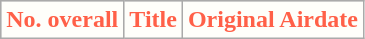<table class="wikitable plainrowheaders">
<tr bgcolor="#CCCCCC">
<th style="background:#fefefa; color:#FF6048">No. overall</th>
<th style="background:#fefefa; color:#FF6048">Title</th>
<th style="background:#fefefa; color:#FF6048">Original Airdate<br>






</th>
</tr>
</table>
